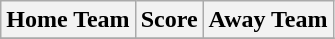<table class="wikitable" style="text-align: center">
<tr>
<th>Home Team</th>
<th>Score</th>
<th>Away Team</th>
</tr>
<tr>
</tr>
</table>
